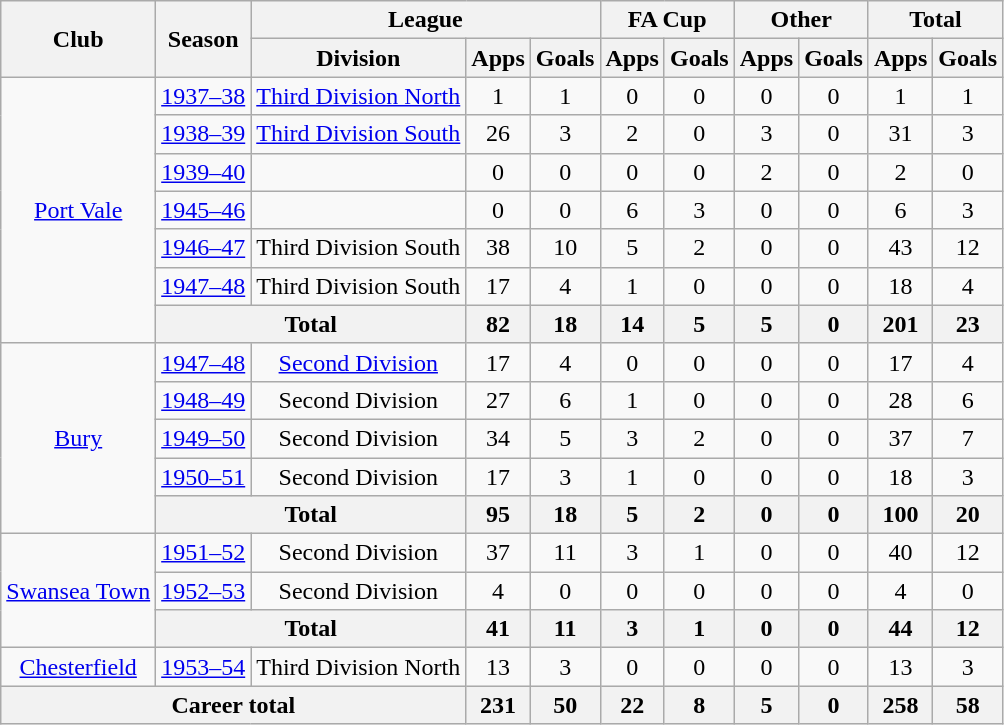<table class="wikitable" style="text-align: center;">
<tr>
<th rowspan="2">Club</th>
<th rowspan="2">Season</th>
<th colspan="3">League</th>
<th colspan="2">FA Cup</th>
<th colspan="2">Other</th>
<th colspan="2">Total</th>
</tr>
<tr>
<th>Division</th>
<th>Apps</th>
<th>Goals</th>
<th>Apps</th>
<th>Goals</th>
<th>Apps</th>
<th>Goals</th>
<th>Apps</th>
<th>Goals</th>
</tr>
<tr>
<td rowspan="7"><a href='#'>Port Vale</a></td>
<td><a href='#'>1937–38</a></td>
<td><a href='#'>Third Division North</a></td>
<td>1</td>
<td>1</td>
<td>0</td>
<td>0</td>
<td>0</td>
<td>0</td>
<td>1</td>
<td>1</td>
</tr>
<tr>
<td><a href='#'>1938–39</a></td>
<td><a href='#'>Third Division South</a></td>
<td>26</td>
<td>3</td>
<td>2</td>
<td>0</td>
<td>3</td>
<td>0</td>
<td>31</td>
<td>3</td>
</tr>
<tr>
<td><a href='#'>1939–40</a></td>
<td></td>
<td>0</td>
<td>0</td>
<td>0</td>
<td>0</td>
<td>2</td>
<td>0</td>
<td>2</td>
<td>0</td>
</tr>
<tr>
<td><a href='#'>1945–46</a></td>
<td></td>
<td>0</td>
<td>0</td>
<td>6</td>
<td>3</td>
<td>0</td>
<td>0</td>
<td>6</td>
<td>3</td>
</tr>
<tr>
<td><a href='#'>1946–47</a></td>
<td>Third Division South</td>
<td>38</td>
<td>10</td>
<td>5</td>
<td>2</td>
<td>0</td>
<td>0</td>
<td>43</td>
<td>12</td>
</tr>
<tr>
<td><a href='#'>1947–48</a></td>
<td>Third Division South</td>
<td>17</td>
<td>4</td>
<td>1</td>
<td>0</td>
<td>0</td>
<td>0</td>
<td>18</td>
<td>4</td>
</tr>
<tr>
<th colspan="2">Total</th>
<th>82</th>
<th>18</th>
<th>14</th>
<th>5</th>
<th>5</th>
<th>0</th>
<th>201</th>
<th>23</th>
</tr>
<tr>
<td rowspan="5"><a href='#'>Bury</a></td>
<td><a href='#'>1947–48</a></td>
<td><a href='#'>Second Division</a></td>
<td>17</td>
<td>4</td>
<td>0</td>
<td>0</td>
<td>0</td>
<td>0</td>
<td>17</td>
<td>4</td>
</tr>
<tr>
<td><a href='#'>1948–49</a></td>
<td>Second Division</td>
<td>27</td>
<td>6</td>
<td>1</td>
<td>0</td>
<td>0</td>
<td>0</td>
<td>28</td>
<td>6</td>
</tr>
<tr>
<td><a href='#'>1949–50</a></td>
<td>Second Division</td>
<td>34</td>
<td>5</td>
<td>3</td>
<td>2</td>
<td>0</td>
<td>0</td>
<td>37</td>
<td>7</td>
</tr>
<tr>
<td><a href='#'>1950–51</a></td>
<td>Second Division</td>
<td>17</td>
<td>3</td>
<td>1</td>
<td>0</td>
<td>0</td>
<td>0</td>
<td>18</td>
<td>3</td>
</tr>
<tr>
<th colspan="2">Total</th>
<th>95</th>
<th>18</th>
<th>5</th>
<th>2</th>
<th>0</th>
<th>0</th>
<th>100</th>
<th>20</th>
</tr>
<tr>
<td rowspan="3"><a href='#'>Swansea Town</a></td>
<td><a href='#'>1951–52</a></td>
<td>Second Division</td>
<td>37</td>
<td>11</td>
<td>3</td>
<td>1</td>
<td>0</td>
<td>0</td>
<td>40</td>
<td>12</td>
</tr>
<tr>
<td><a href='#'>1952–53</a></td>
<td>Second Division</td>
<td>4</td>
<td>0</td>
<td>0</td>
<td>0</td>
<td>0</td>
<td>0</td>
<td>4</td>
<td>0</td>
</tr>
<tr>
<th colspan="2">Total</th>
<th>41</th>
<th>11</th>
<th>3</th>
<th>1</th>
<th>0</th>
<th>0</th>
<th>44</th>
<th>12</th>
</tr>
<tr>
<td><a href='#'>Chesterfield</a></td>
<td><a href='#'>1953–54</a></td>
<td>Third Division North</td>
<td>13</td>
<td>3</td>
<td>0</td>
<td>0</td>
<td>0</td>
<td>0</td>
<td>13</td>
<td>3</td>
</tr>
<tr>
<th colspan="3">Career total</th>
<th>231</th>
<th>50</th>
<th>22</th>
<th>8</th>
<th>5</th>
<th>0</th>
<th>258</th>
<th>58</th>
</tr>
</table>
